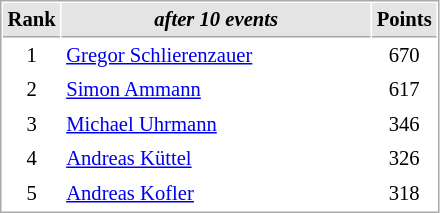<table cellspacing="1" cellpadding="3" style="border:1px solid #aaa; font-size:86%;">
<tr style="background:#e4e4e4;">
<th style="border-bottom:1px solid #aaa; width:10px;">Rank</th>
<th style="border-bottom:1px solid #aaa; width:200px;"><em>after 10 events</em></th>
<th style="border-bottom:1px solid #aaa; width:20px;">Points</th>
</tr>
<tr>
<td align=center>1</td>
<td> <a href='#'>Gregor Schlierenzauer</a></td>
<td align=center>670</td>
</tr>
<tr>
<td align=center>2</td>
<td> <a href='#'>Simon Ammann</a></td>
<td align=center>617</td>
</tr>
<tr>
<td align=center>3</td>
<td> <a href='#'>Michael Uhrmann</a></td>
<td align=center>346</td>
</tr>
<tr>
<td align=center>4</td>
<td> <a href='#'>Andreas Küttel</a></td>
<td align=center>326</td>
</tr>
<tr>
<td align=center>5</td>
<td> <a href='#'>Andreas Kofler</a></td>
<td align=center>318</td>
</tr>
</table>
